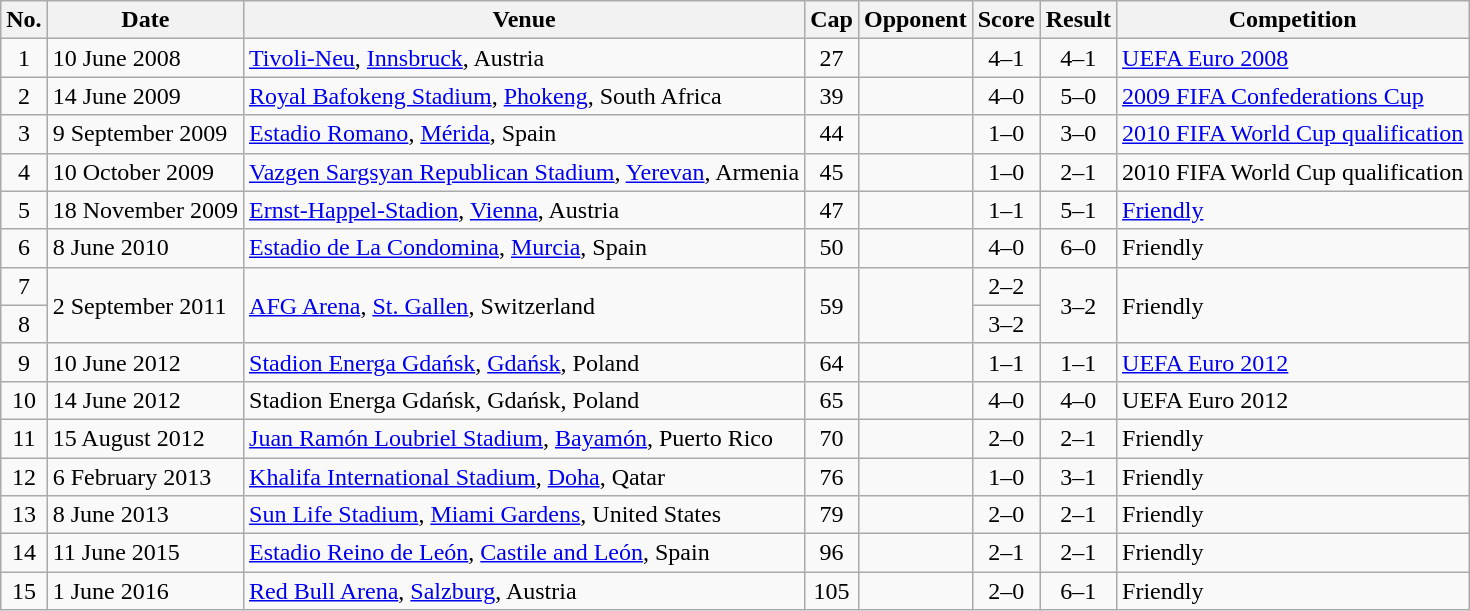<table class="wikitable sortable">
<tr>
<th scope="col">No.</th>
<th scope="col" data-sort-type="date">Date</th>
<th scope="col">Venue</th>
<th scope="col">Cap</th>
<th scope="col">Opponent</th>
<th scope="col">Score</th>
<th scope="col">Result</th>
<th scope="col">Competition</th>
</tr>
<tr>
<td align="center">1</td>
<td>10 June 2008</td>
<td><a href='#'>Tivoli-Neu</a>, <a href='#'>Innsbruck</a>, Austria</td>
<td align="center">27</td>
<td></td>
<td align="center">4–1</td>
<td align="center">4–1</td>
<td><a href='#'>UEFA Euro 2008</a></td>
</tr>
<tr>
<td align="center">2</td>
<td>14 June 2009</td>
<td><a href='#'>Royal Bafokeng Stadium</a>, <a href='#'>Phokeng</a>, South Africa</td>
<td align="center">39</td>
<td></td>
<td align="center">4–0</td>
<td align="center">5–0</td>
<td><a href='#'>2009 FIFA Confederations Cup</a></td>
</tr>
<tr>
<td align="center">3</td>
<td>9 September 2009</td>
<td><a href='#'>Estadio Romano</a>, <a href='#'>Mérida</a>, Spain</td>
<td align="center">44</td>
<td></td>
<td align="center">1–0</td>
<td align="center">3–0</td>
<td><a href='#'>2010 FIFA World Cup qualification</a></td>
</tr>
<tr>
<td align="center">4</td>
<td>10 October 2009</td>
<td><a href='#'>Vazgen Sargsyan Republican Stadium</a>, <a href='#'>Yerevan</a>, Armenia</td>
<td align="center">45</td>
<td></td>
<td align="center">1–0</td>
<td align="center">2–1</td>
<td>2010 FIFA World Cup qualification</td>
</tr>
<tr>
<td align="center">5</td>
<td>18 November 2009</td>
<td><a href='#'>Ernst-Happel-Stadion</a>, <a href='#'>Vienna</a>, Austria</td>
<td align="center">47</td>
<td></td>
<td align="center">1–1</td>
<td align="center">5–1</td>
<td><a href='#'>Friendly</a></td>
</tr>
<tr>
<td align="center">6</td>
<td>8 June 2010</td>
<td><a href='#'>Estadio de La Condomina</a>, <a href='#'>Murcia</a>, Spain</td>
<td align="center">50</td>
<td></td>
<td align="center">4–0</td>
<td align="center">6–0</td>
<td>Friendly</td>
</tr>
<tr>
<td align="center">7</td>
<td rowspan="2">2 September 2011</td>
<td rowspan="2"><a href='#'>AFG Arena</a>, <a href='#'>St. Gallen</a>, Switzerland</td>
<td rowspan="2" align="center">59</td>
<td rowspan="2"></td>
<td align="center">2–2</td>
<td rowspan="2" align="center">3–2</td>
<td rowspan="2">Friendly</td>
</tr>
<tr>
<td align="center">8</td>
<td align="center">3–2</td>
</tr>
<tr>
<td align="center">9</td>
<td>10 June 2012</td>
<td><a href='#'>Stadion Energa Gdańsk</a>, <a href='#'>Gdańsk</a>, Poland</td>
<td align="center">64</td>
<td></td>
<td align="center">1–1</td>
<td align="center">1–1</td>
<td><a href='#'>UEFA Euro 2012</a></td>
</tr>
<tr>
<td align="center">10</td>
<td>14 June 2012</td>
<td>Stadion Energa Gdańsk, Gdańsk, Poland</td>
<td align="center">65</td>
<td></td>
<td align="center">4–0</td>
<td align="center">4–0</td>
<td>UEFA Euro 2012</td>
</tr>
<tr>
<td align="center">11</td>
<td>15 August 2012</td>
<td><a href='#'>Juan Ramón Loubriel Stadium</a>, <a href='#'>Bayamón</a>, Puerto Rico</td>
<td align="center">70</td>
<td></td>
<td align="center">2–0</td>
<td align="center">2–1</td>
<td>Friendly</td>
</tr>
<tr>
<td align="center">12</td>
<td>6 February 2013</td>
<td><a href='#'>Khalifa International Stadium</a>, <a href='#'>Doha</a>, Qatar</td>
<td align="center">76</td>
<td></td>
<td align="center">1–0</td>
<td align="center">3–1</td>
<td>Friendly</td>
</tr>
<tr>
<td align="center">13</td>
<td>8 June 2013</td>
<td><a href='#'>Sun Life Stadium</a>, <a href='#'>Miami Gardens</a>, United States</td>
<td align="center">79</td>
<td></td>
<td align="center">2–0</td>
<td align="center">2–1</td>
<td>Friendly</td>
</tr>
<tr>
<td align="center">14</td>
<td>11 June 2015</td>
<td><a href='#'>Estadio Reino de León</a>, <a href='#'>Castile and León</a>, Spain</td>
<td align="center">96</td>
<td></td>
<td align="center">2–1</td>
<td align="center">2–1</td>
<td>Friendly</td>
</tr>
<tr>
<td align="center">15</td>
<td>1 June 2016</td>
<td><a href='#'>Red Bull Arena</a>, <a href='#'>Salzburg</a>, Austria</td>
<td align="center">105</td>
<td></td>
<td align="center">2–0</td>
<td align="center">6–1</td>
<td>Friendly</td>
</tr>
</table>
